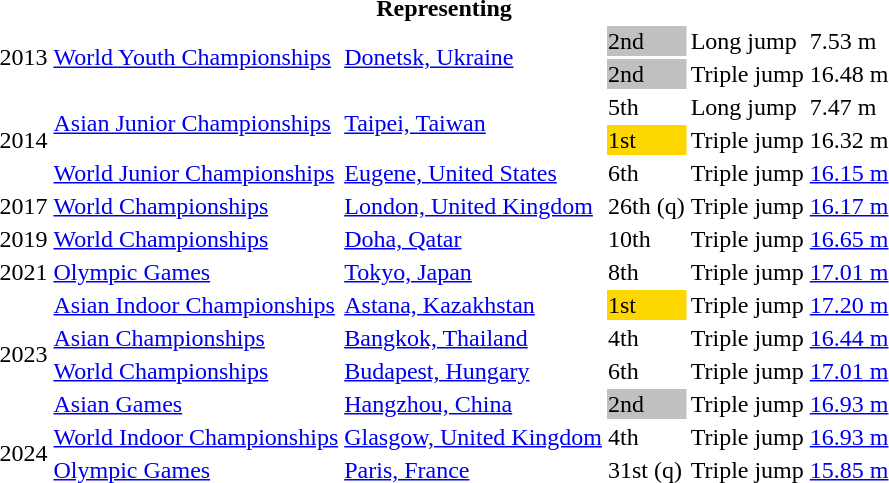<table>
<tr>
<th colspan="6">Representing </th>
</tr>
<tr>
<td rowspan=2>2013</td>
<td rowspan=2><a href='#'>World Youth Championships</a></td>
<td rowspan=2><a href='#'>Donetsk, Ukraine</a></td>
<td bgcolor=silver>2nd</td>
<td>Long jump</td>
<td>7.53 m</td>
</tr>
<tr>
<td bgcolor=silver>2nd</td>
<td>Triple jump</td>
<td>16.48 m</td>
</tr>
<tr>
<td rowspan=3>2014</td>
<td rowspan=2><a href='#'>Asian Junior Championships</a></td>
<td rowspan=2><a href='#'>Taipei, Taiwan</a></td>
<td>5th</td>
<td>Long jump</td>
<td>7.47 m</td>
</tr>
<tr>
<td bgcolor=gold>1st</td>
<td>Triple jump</td>
<td>16.32 m</td>
</tr>
<tr>
<td><a href='#'>World Junior Championships</a></td>
<td><a href='#'>Eugene, United States</a></td>
<td>6th</td>
<td>Triple jump</td>
<td><a href='#'>16.15 m</a></td>
</tr>
<tr>
<td>2017</td>
<td><a href='#'>World Championships</a></td>
<td><a href='#'>London, United Kingdom</a></td>
<td>26th (q)</td>
<td>Triple jump</td>
<td><a href='#'>16.17 m</a></td>
</tr>
<tr>
<td>2019</td>
<td><a href='#'>World Championships</a></td>
<td><a href='#'>Doha, Qatar</a></td>
<td>10th</td>
<td>Triple jump</td>
<td><a href='#'>16.65 m</a></td>
</tr>
<tr>
<td>2021</td>
<td><a href='#'>Olympic Games</a></td>
<td><a href='#'>Tokyo, Japan</a></td>
<td>8th</td>
<td>Triple jump</td>
<td><a href='#'>17.01 m</a></td>
</tr>
<tr>
<td rowspan=4>2023</td>
<td><a href='#'>Asian Indoor Championships</a></td>
<td><a href='#'>Astana, Kazakhstan</a></td>
<td bgcolor=gold>1st</td>
<td>Triple jump</td>
<td><a href='#'>17.20 m</a></td>
</tr>
<tr>
<td><a href='#'>Asian Championships</a></td>
<td><a href='#'>Bangkok, Thailand</a></td>
<td>4th</td>
<td>Triple jump</td>
<td><a href='#'>16.44 m</a></td>
</tr>
<tr>
<td><a href='#'>World Championships</a></td>
<td><a href='#'>Budapest, Hungary</a></td>
<td>6th</td>
<td>Triple jump</td>
<td><a href='#'>17.01 m</a></td>
</tr>
<tr>
<td><a href='#'>Asian Games</a></td>
<td><a href='#'>Hangzhou, China</a></td>
<td bgcolor=silver>2nd</td>
<td>Triple jump</td>
<td><a href='#'>16.93 m</a></td>
</tr>
<tr>
<td rowspan=2>2024</td>
<td><a href='#'>World Indoor Championships</a></td>
<td><a href='#'>Glasgow, United Kingdom</a></td>
<td>4th</td>
<td>Triple jump</td>
<td><a href='#'>16.93 m</a></td>
</tr>
<tr>
<td><a href='#'>Olympic Games</a></td>
<td><a href='#'>Paris, France</a></td>
<td>31st (q)</td>
<td>Triple jump</td>
<td><a href='#'>15.85 m</a></td>
</tr>
</table>
